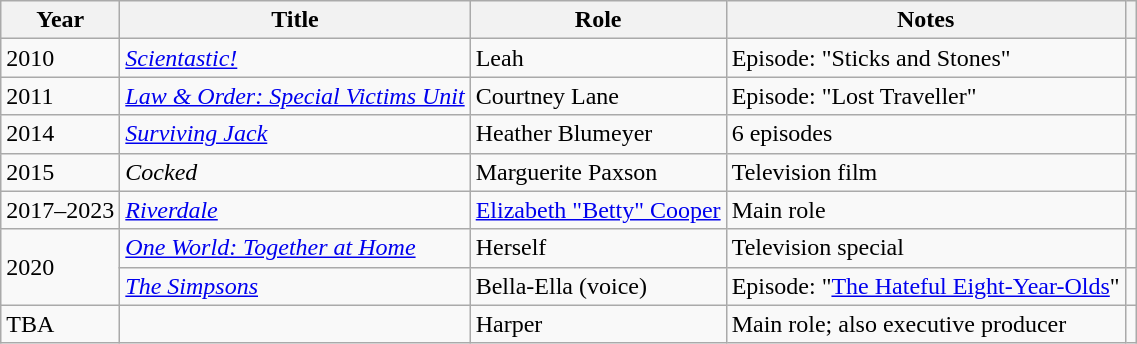<table class="wikitable sortable">
<tr>
<th scope="col">Year</th>
<th scope="col">Title</th>
<th scope="col">Role</th>
<th scope="col" class="unsortable">Notes</th>
<th scope="col" class="unsortable"></th>
</tr>
<tr>
<td>2010</td>
<td><em><a href='#'>Scientastic!</a></em></td>
<td>Leah</td>
<td>Episode: "Sticks and Stones"</td>
<td style="text-align:center;"></td>
</tr>
<tr>
<td>2011</td>
<td><em><a href='#'>Law & Order: Special Victims Unit</a></em></td>
<td>Courtney Lane</td>
<td>Episode: "Lost Traveller"</td>
<td style="text-align:center;"></td>
</tr>
<tr>
<td>2014</td>
<td><em><a href='#'>Surviving Jack</a></em></td>
<td>Heather Blumeyer</td>
<td>6 episodes</td>
<td style="text-align:center;"></td>
</tr>
<tr>
<td>2015</td>
<td><em>Cocked</em></td>
<td>Marguerite Paxson</td>
<td>Television film</td>
<td style="text-align:center;"></td>
</tr>
<tr>
<td>2017–2023</td>
<td><em><a href='#'>Riverdale</a></em></td>
<td><a href='#'>Elizabeth "Betty" Cooper</a></td>
<td>Main role</td>
<td style="text-align:center;"></td>
</tr>
<tr>
<td rowspan="2">2020</td>
<td><em><a href='#'>One World: Together at Home</a></em></td>
<td>Herself</td>
<td>Television special</td>
<td style="text-align:center;"></td>
</tr>
<tr>
<td data-sort-value="Simpsons, The"><em><a href='#'>The Simpsons</a></em></td>
<td>Bella-Ella (voice)</td>
<td>Episode: "<a href='#'>The Hateful Eight-Year-Olds</a>"</td>
<td style="text-align:center;"></td>
</tr>
<tr>
<td>TBA</td>
<td></td>
<td>Harper</td>
<td>Main role; also executive producer</td>
<td></td>
</tr>
</table>
